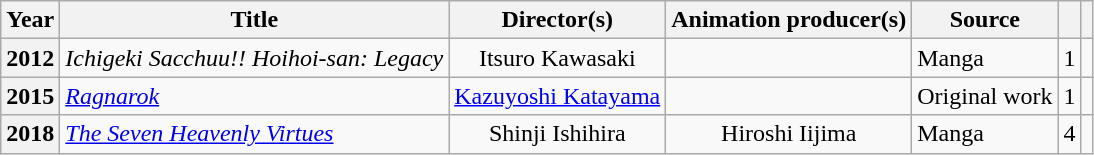<table class="wikitable sortable plainrowheaders">
<tr>
<th scope="col" class="unsortable" width=10>Year</th>
<th scope="col">Title</th>
<th scope="col">Director(s)</th>
<th scope="col">Animation producer(s)</th>
<th scope="col">Source</th>
<th scope="col"></th>
<th scope="col" class="unsortable"></th>
</tr>
<tr>
<th scope="row">2012</th>
<td><em>Ichigeki Sacchuu!! Hoihoi-san: Legacy</em></td>
<td style=text-align:center>Itsuro Kawasaki</td>
<td></td>
<td>Manga</td>
<td>1</td>
<td></td>
</tr>
<tr>
<th scope="row">2015</th>
<td><em><a href='#'>Ragnarok</a></em></td>
<td style=text-align:center><a href='#'>Kazuyoshi Katayama</a></td>
<td></td>
<td>Original work</td>
<td>1</td>
<td></td>
</tr>
<tr>
<th scope="row">2018</th>
<td><em><a href='#'>The Seven Heavenly Virtues</a></em></td>
<td style=text-align:center>Shinji Ishihira</td>
<td style=text-align:center>Hiroshi Iijima</td>
<td>Manga</td>
<td>4</td>
<td></td>
</tr>
</table>
